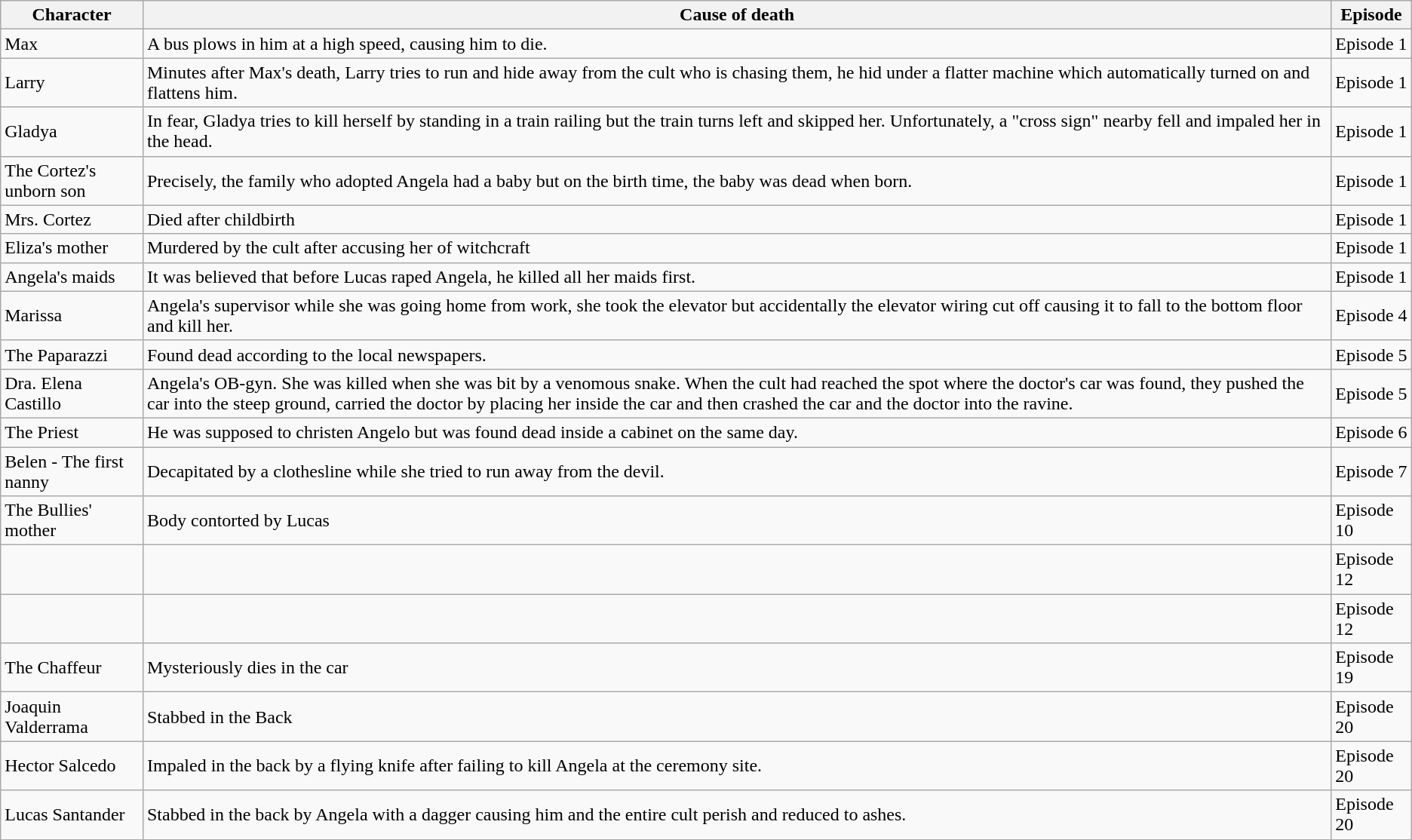<table class="wikitable">
<tr>
<th>Character</th>
<th>Cause of death</th>
<th>Episode</th>
</tr>
<tr>
<td>Max</td>
<td>A bus plows in him at a high speed, causing him to die.</td>
<td>Episode 1</td>
</tr>
<tr>
<td>Larry</td>
<td>Minutes after Max's death, Larry tries to run and hide away from the cult who is chasing them, he hid under a flatter machine which automatically turned on and flattens him.</td>
<td>Episode 1</td>
</tr>
<tr>
<td>Gladya</td>
<td>In fear, Gladya tries to kill herself by standing in a train railing but the train turns left and skipped her. Unfortunately, a "cross sign" nearby fell and impaled her in the head.</td>
<td>Episode 1</td>
</tr>
<tr>
<td>The Cortez's unborn son</td>
<td>Precisely, the family who adopted Angela had a baby but on the birth time, the baby was dead when born.</td>
<td>Episode 1</td>
</tr>
<tr>
<td>Mrs. Cortez</td>
<td>Died after childbirth</td>
<td>Episode 1</td>
</tr>
<tr>
<td>Eliza's mother</td>
<td>Murdered by the cult after accusing her of witchcraft</td>
<td>Episode 1</td>
</tr>
<tr>
<td>Angela's maids</td>
<td>It was believed that before Lucas raped Angela, he killed all her maids first.</td>
<td>Episode 1</td>
</tr>
<tr>
<td>Marissa</td>
<td>Angela's supervisor while she was going home from work, she took the elevator but accidentally the elevator wiring cut off causing it to fall to the bottom floor and kill her.</td>
<td>Episode 4</td>
</tr>
<tr>
<td>The Paparazzi</td>
<td>Found dead according to the local newspapers.</td>
<td>Episode 5</td>
</tr>
<tr>
<td>Dra. Elena Castillo</td>
<td>Angela's OB-gyn. She was killed when she was bit by a venomous snake. When the cult had reached the spot where the doctor's car was found, they pushed the car into the steep ground, carried the doctor by placing her inside the car and then crashed the car and the doctor into the ravine.</td>
<td>Episode 5</td>
</tr>
<tr>
<td>The Priest</td>
<td>He was supposed to christen Angelo but was found dead inside a cabinet on the same day.</td>
<td>Episode 6</td>
</tr>
<tr>
<td>Belen - The first nanny</td>
<td>Decapitated by a clothesline while she tried to run away from the devil.</td>
<td>Episode 7</td>
</tr>
<tr>
<td>The Bullies' mother</td>
<td>Body contorted by Lucas</td>
<td>Episode 10</td>
</tr>
<tr>
<td></td>
<td></td>
<td>Episode 12</td>
</tr>
<tr>
<td></td>
<td></td>
<td>Episode 12</td>
</tr>
<tr>
<td>The Chaffeur</td>
<td>Mysteriously dies in the car</td>
<td>Episode 19</td>
</tr>
<tr>
<td>Joaquin Valderrama</td>
<td>Stabbed in the Back</td>
<td>Episode 20</td>
</tr>
<tr>
<td>Hector Salcedo</td>
<td>Impaled in the back by a flying knife after failing to kill Angela at the ceremony site.</td>
<td>Episode 20</td>
</tr>
<tr>
<td>Lucas Santander</td>
<td>Stabbed in the back by Angela with a dagger causing him and the entire cult perish and reduced to ashes.</td>
<td>Episode 20</td>
</tr>
</table>
